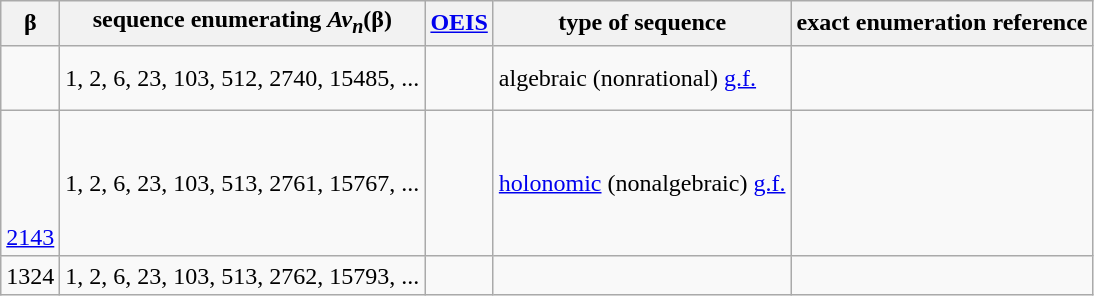<table class="wikitable" style="text-align:left;" border="1" cell-padding="2">
<tr>
<th>β</th>
<th>sequence enumerating <em>Av<sub>n</sub></em>(β)</th>
<th><a href='#'>OEIS</a></th>
<th>type of sequence</th>
<th>exact enumeration reference</th>
</tr>
<tr>
<td><br> <br>
</td>
<td>1, 2, 6, 23, 103, 512, 2740, 15485, ...</td>
<td></td>
<td>algebraic (nonrational) <a href='#'>g.f.</a></td>
<td></td>
</tr>
<tr>
<td><br> <br>
 <br>
 <br>
<a href='#'>2143</a></td>
<td>1, 2, 6, 23, 103, 513, 2761, 15767, ...</td>
<td></td>
<td><a href='#'>holonomic</a> (nonalgebraic) <a href='#'>g.f.</a></td>
<td></td>
</tr>
<tr>
<td>1324</td>
<td>1, 2, 6, 23, 103, 513, 2762, 15793, ...</td>
<td></td>
<td></td>
<td></td>
</tr>
</table>
